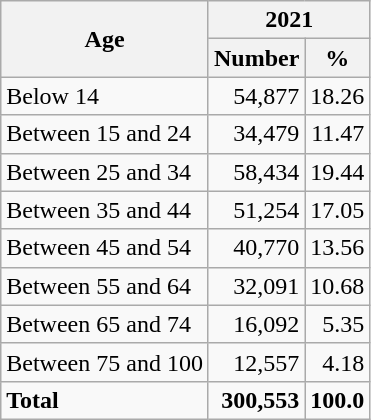<table class="wikitable sortable" style="text-align:right">
<tr>
<th rowspan="2">Age</th>
<th colspan="2">2021</th>
</tr>
<tr>
<th>Number</th>
<th>%</th>
</tr>
<tr>
<td style="text-align:left">Below 14</td>
<td>54,877</td>
<td>18.26</td>
</tr>
<tr>
<td style="text-align:left">Between 15 and 24</td>
<td>34,479</td>
<td>11.47</td>
</tr>
<tr>
<td style="text-align:left">Between 25 and 34</td>
<td>58,434</td>
<td>19.44</td>
</tr>
<tr>
<td style="text-align:left">Between 35 and 44</td>
<td>51,254</td>
<td>17.05</td>
</tr>
<tr>
<td style="text-align:left">Between 45 and 54</td>
<td>40,770</td>
<td>13.56</td>
</tr>
<tr>
<td style="text-align:left">Between 55 and 64</td>
<td>32,091</td>
<td>10.68</td>
</tr>
<tr>
<td style="text-align:left">Between 65 and 74</td>
<td>16,092</td>
<td>5.35</td>
</tr>
<tr>
<td style="text-align:left">Between 75 and 100</td>
<td>12,557</td>
<td>4.18</td>
</tr>
<tr style="font-weight:bold;">
<td style="text-align:left">Total</td>
<td>300,553</td>
<td>100.0</td>
</tr>
</table>
